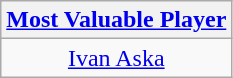<table class=wikitable style="text-align:center">
<tr>
<th><a href='#'>Most Valuable Player</a></th>
</tr>
<tr>
<td> <a href='#'>Ivan Aska</a></td>
</tr>
</table>
